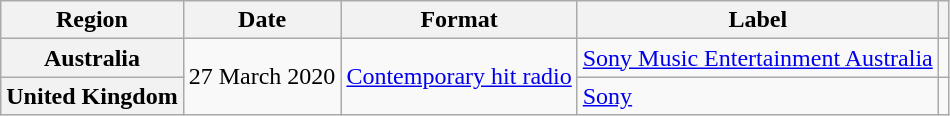<table class="wikitable plainrowheaders">
<tr>
<th scope="col">Region</th>
<th scope="col">Date</th>
<th scope="col">Format</th>
<th scope="col">Label</th>
<th scope="col"></th>
</tr>
<tr>
<th scope="row">Australia</th>
<td rowspan="2">27 March 2020</td>
<td rowspan="2"><a href='#'>Contemporary hit radio</a></td>
<td><a href='#'>Sony Music Entertainment Australia</a></td>
<td align="center"></td>
</tr>
<tr>
<th scope="row">United Kingdom</th>
<td><a href='#'>Sony</a></td>
<td align="center"></td>
</tr>
</table>
